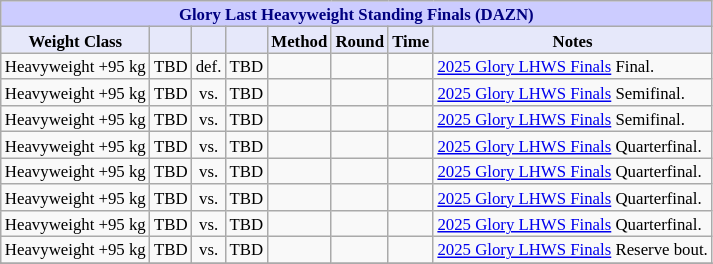<table class="wikitable" style="font-size: 70%;">
<tr>
<th colspan="8" style="background-color: #ccf; color: #000080; text-align: center;"><strong>Glory Last Heavyweight Standing Finals (DAZN)</strong></th>
</tr>
<tr>
<th colspan="1" style="background-color: #E6E8FA; color: #000000; text-align: center;">Weight Class</th>
<th colspan="1" style="background-color: #E6E8FA; color: #000000; text-align: center;"></th>
<th colspan="1" style="background-color: #E6E8FA; color: #000000; text-align: center;"></th>
<th colspan="1" style="background-color: #E6E8FA; color: #000000; text-align: center;"></th>
<th colspan="1" style="background-color: #E6E8FA; color: #000000; text-align: center;">Method</th>
<th colspan="1" style="background-color: #E6E8FA; color: #000000; text-align: center;">Round</th>
<th colspan="1" style="background-color: #E6E8FA; color: #000000; text-align: center;">Time</th>
<th colspan="1" style="background-color: #E6E8FA; color: #000000; text-align: center;">Notes</th>
</tr>
<tr>
<td>Heavyweight +95 kg</td>
<td>TBD</td>
<td align=center>def.</td>
<td>TBD</td>
<td></td>
<td align=center></td>
<td align=center></td>
<td><a href='#'>2025 Glory LHWS Finals</a> Final.</td>
</tr>
<tr>
<td>Heavyweight +95 kg</td>
<td>TBD</td>
<td align=center>vs.</td>
<td>TBD</td>
<td></td>
<td align=center></td>
<td align=center></td>
<td><a href='#'>2025 Glory LHWS Finals</a> Semifinal.</td>
</tr>
<tr>
<td>Heavyweight +95 kg</td>
<td>TBD</td>
<td align=center>vs.</td>
<td>TBD</td>
<td></td>
<td align=center></td>
<td align=center></td>
<td><a href='#'>2025 Glory LHWS Finals</a> Semifinal.</td>
</tr>
<tr>
<td>Heavyweight +95 kg</td>
<td>TBD</td>
<td align=center>vs.</td>
<td>TBD</td>
<td></td>
<td align=center></td>
<td align=center></td>
<td><a href='#'>2025 Glory LHWS Finals</a> Quarterfinal.</td>
</tr>
<tr>
<td>Heavyweight +95 kg</td>
<td>TBD</td>
<td align=center>vs.</td>
<td>TBD</td>
<td></td>
<td align=center></td>
<td align=center></td>
<td><a href='#'>2025 Glory LHWS Finals</a> Quarterfinal.</td>
</tr>
<tr>
<td>Heavyweight +95 kg</td>
<td>TBD</td>
<td align=center>vs.</td>
<td>TBD</td>
<td></td>
<td align=center></td>
<td align=center></td>
<td><a href='#'>2025 Glory LHWS Finals</a> Quarterfinal.</td>
</tr>
<tr>
<td>Heavyweight +95 kg</td>
<td>TBD</td>
<td align=center>vs.</td>
<td>TBD</td>
<td></td>
<td align=center></td>
<td align=center></td>
<td><a href='#'>2025 Glory LHWS Finals</a> Quarterfinal.</td>
</tr>
<tr>
<td>Heavyweight +95 kg</td>
<td>TBD</td>
<td align=center>vs.</td>
<td>TBD</td>
<td></td>
<td align=center></td>
<td align=center></td>
<td><a href='#'>2025 Glory LHWS Finals</a> Reserve bout.</td>
</tr>
<tr>
</tr>
<tr>
</tr>
</table>
